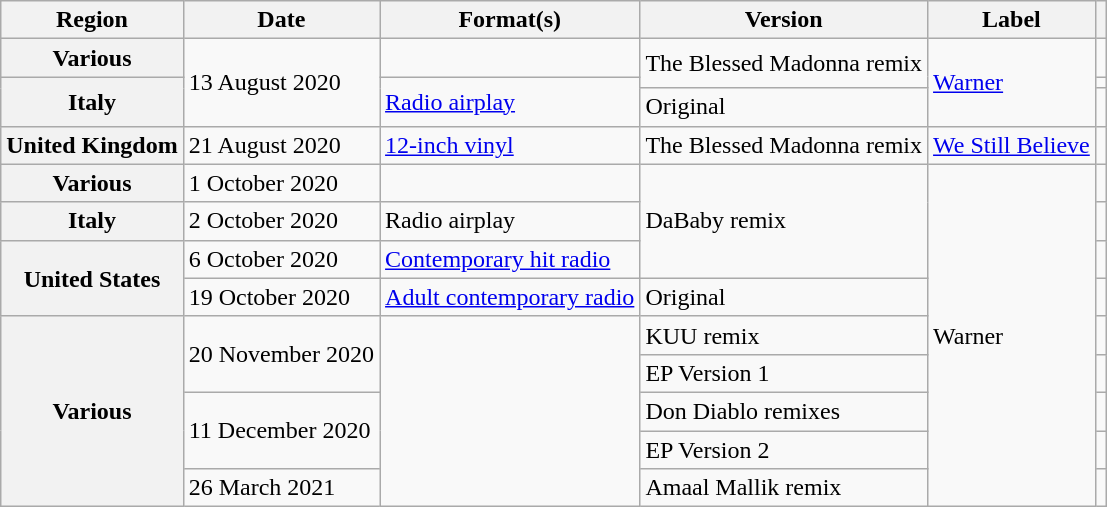<table class="wikitable plainrowheaders">
<tr>
<th scope="col">Region</th>
<th scope="col">Date</th>
<th scope="col">Format(s)</th>
<th scope="col">Version</th>
<th scope="col">Label</th>
<th scope="col"></th>
</tr>
<tr>
<th scope="row">Various</th>
<td rowspan="3">13 August 2020</td>
<td></td>
<td rowspan="2">The Blessed Madonna remix</td>
<td rowspan="3"><a href='#'>Warner</a></td>
<td style="text-align:center;"></td>
</tr>
<tr>
<th scope="row" rowspan="2">Italy</th>
<td rowspan="2"><a href='#'>Radio airplay</a></td>
<td style="text-align:center;"></td>
</tr>
<tr>
<td>Original</td>
<td style="text-align:center;"></td>
</tr>
<tr>
<th scope="row">United Kingdom</th>
<td>21 August 2020</td>
<td><a href='#'>12-inch vinyl</a></td>
<td>The Blessed Madonna remix</td>
<td><a href='#'>We Still Believe</a></td>
<td style="text-align:center;"></td>
</tr>
<tr>
<th scope="row">Various</th>
<td>1 October 2020</td>
<td></td>
<td rowspan="3">DaBaby remix</td>
<td rowspan="9">Warner</td>
<td style="text-align:center;"></td>
</tr>
<tr>
<th scope="row">Italy</th>
<td>2 October 2020</td>
<td>Radio airplay</td>
<td style="text-align:center;"></td>
</tr>
<tr>
<th scope="row" rowspan="2">United States</th>
<td>6 October 2020</td>
<td><a href='#'>Contemporary hit radio</a></td>
<td style="text-align:center;"></td>
</tr>
<tr>
<td>19 October 2020</td>
<td><a href='#'>Adult contemporary radio</a></td>
<td>Original</td>
<td style="text-align:center;"></td>
</tr>
<tr>
<th scope="row" rowspan="5">Various</th>
<td rowspan="2">20 November 2020</td>
<td rowspan="5"></td>
<td>KUU remix</td>
<td style="text-align:center;"></td>
</tr>
<tr>
<td>EP Version 1</td>
<td style="text-align:center;"></td>
</tr>
<tr>
<td rowspan="2">11 December 2020</td>
<td>Don Diablo remixes</td>
<td style="text-align:center;"></td>
</tr>
<tr>
<td>EP Version 2</td>
<td style="text-align:center;"></td>
</tr>
<tr>
<td>26 March 2021</td>
<td>Amaal Mallik remix</td>
<td style="text-align:center;"></td>
</tr>
</table>
